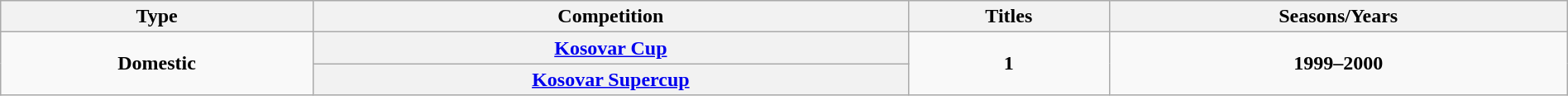<table class="wikitable" width=100% style="text-align:center;font-size:100%;">
<tr>
<th scope=col>Type</th>
<th scope=col>Competition</th>
<th scope=col>Titles</th>
<th scope=col>Seasons/Years</th>
</tr>
<tr>
<td rowspan="2"><strong>Domestic</strong></td>
<th scope=col><a href='#'>Kosovar Cup</a></th>
<td rowspan="2"><strong>1</strong></td>
<td rowspan="2"><strong>1999–2000</strong></td>
</tr>
<tr>
<th scope=col><a href='#'>Kosovar Supercup</a></th>
</tr>
</table>
